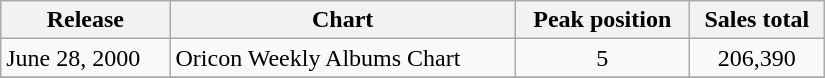<table class="wikitable" width="550px">
<tr>
<th>Release</th>
<th>Chart</th>
<th>Peak position</th>
<th>Sales total</th>
</tr>
<tr>
<td>June 28, 2000</td>
<td>Oricon Weekly Albums Chart</td>
<td align="center">5</td>
<td align="center">206,390</td>
</tr>
<tr>
</tr>
</table>
